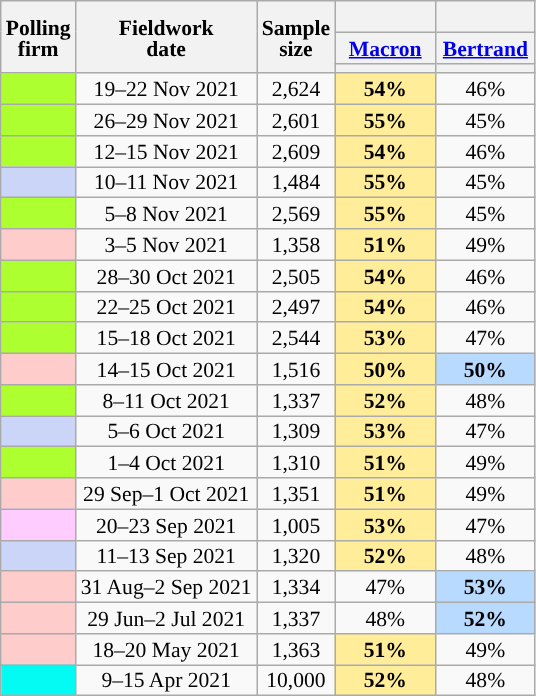<table class="wikitable mw-collapsible mw-collapsed" style="text-align:center;font-size:90%;line-height:14px;">
<tr>
<th rowspan="3">Polling<br>firm</th>
<th rowspan="3">Fieldwork<br>date</th>
<th rowspan="3">Sample<br>size</th>
<th></th>
<th><br></th>
</tr>
<tr>
<th class="unsortable" style="width:60px;"><a href='#'>Macron</a><br></th>
<th class="unsortable" style="width:60px;"><a href='#'>Bertrand</a><br></th>
</tr>
<tr>
<th style="background:"></th>
<th style="background:"></th>
</tr>
<tr>
<td style="background:GreenYellow"></td>
<td>19–22 Nov 2021</td>
<td>2,624</td>
<td style="background:#FFED99;"><strong>54%</strong></td>
<td>46%</td>
</tr>
<tr>
<td style="background:GreenYellow"></td>
<td>26–29 Nov 2021</td>
<td>2,601</td>
<td style="background:#FFED99;"><strong>55%</strong></td>
<td>45%</td>
</tr>
<tr>
<td style="background:GreenYellow"> </td>
<td>12–15 Nov 2021</td>
<td>2,609</td>
<td style="background:#FFED99;"><strong>54%</strong></td>
<td>46%</td>
</tr>
<tr>
<td style="background:#CAD5F7"></td>
<td>10–11 Nov 2021</td>
<td>1,484</td>
<td style="background:#FFED99;"><strong>55%</strong></td>
<td>45%</td>
</tr>
<tr>
<td style="background:GreenYellow"></td>
<td>5–8 Nov 2021</td>
<td>2,569</td>
<td style="background:#FFED99;"><strong>55%</strong></td>
<td>45%</td>
</tr>
<tr>
<td style="background:#FFCCCC"></td>
<td>3–5 Nov 2021</td>
<td>1,358</td>
<td style="background:#FFED99;"><strong>51%</strong></td>
<td>49%</td>
</tr>
<tr>
<td style="background:GreenYellow"></td>
<td>28–30 Oct 2021</td>
<td>2,505</td>
<td style="background:#FFED99;"><strong>54%</strong></td>
<td>46%</td>
</tr>
<tr>
<td style="background:GreenYellow"></td>
<td>22–25 Oct 2021</td>
<td>2,497</td>
<td style="background:#FFED99;"><strong>54%</strong></td>
<td>46%</td>
</tr>
<tr>
<td style="background:GreenYellow;"></td>
<td>15–18 Oct 2021</td>
<td>2,544</td>
<td style="background:#FFED99;"><strong>53%</strong></td>
<td>47%</td>
</tr>
<tr>
<td style="background:#FFCCCC"></td>
<td>14–15 Oct 2021</td>
<td>1,516</td>
<td style="background:#FFED99;"><strong>50%</strong></td>
<td style="background:#B9DAFF;"><strong>50%</strong></td>
</tr>
<tr>
<td style="background:GreenYellow;"></td>
<td>8–11 Oct 2021</td>
<td>1,337</td>
<td style="background:#FFED99;"><strong>52%</strong></td>
<td>48%</td>
</tr>
<tr>
<td style="background:#CAD5F7;"></td>
<td>5–6 Oct 2021</td>
<td>1,309</td>
<td style="background:#FFED99;"><strong>53%</strong></td>
<td>47%</td>
</tr>
<tr>
<td style="background:GreenYellow;"></td>
<td>1–4 Oct 2021</td>
<td>1,310</td>
<td style="background:#FFED99;"><strong>51%</strong></td>
<td>49%</td>
</tr>
<tr>
<td style="background:#FFCCCC"></td>
<td>29 Sep–1 Oct 2021</td>
<td>1,351</td>
<td style="background:#FFED99;"><strong>51%</strong></td>
<td>49%</td>
</tr>
<tr>
<td style="background:#FFCCFF;"></td>
<td>20–23 Sep 2021</td>
<td>1,005</td>
<td style="background:#FFED99;"><strong>53%</strong></td>
<td>47%</td>
</tr>
<tr>
<td style="background:#CAD5F7;"></td>
<td>11–13 Sep 2021</td>
<td>1,320</td>
<td style="background:#FFED99;"><strong>52%</strong></td>
<td>48%</td>
</tr>
<tr>
<td style="background:#FFCCCC"></td>
<td>31 Aug–2 Sep 2021</td>
<td>1,334</td>
<td>47%</td>
<td style="background:#B9DAFF;"><strong>53%</strong></td>
</tr>
<tr>
<td style="background:#FFCCCC";"></td>
<td>29 Jun–2 Jul 2021</td>
<td>1,337</td>
<td>48%</td>
<td style="background:#B9DAFF;"><strong>52%</strong></td>
</tr>
<tr>
<td style="background:#FFCCCC"></td>
<td>18–20 May 2021</td>
<td>1,363</td>
<td style="background:#FFED99;"><strong>51%</strong></td>
<td>49%</td>
</tr>
<tr>
<td style="background:#04FBF4;"></td>
<td>9–15 Apr 2021</td>
<td>10,000</td>
<td style="background:#FFED99;"><strong>52%</strong></td>
<td>48%</td>
</tr>
</table>
